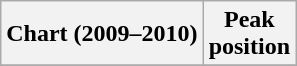<table class="wikitable plainrowheaders">
<tr>
<th scope="col">Chart (2009–2010)</th>
<th scope="col">Peak<br>position</th>
</tr>
<tr>
</tr>
</table>
